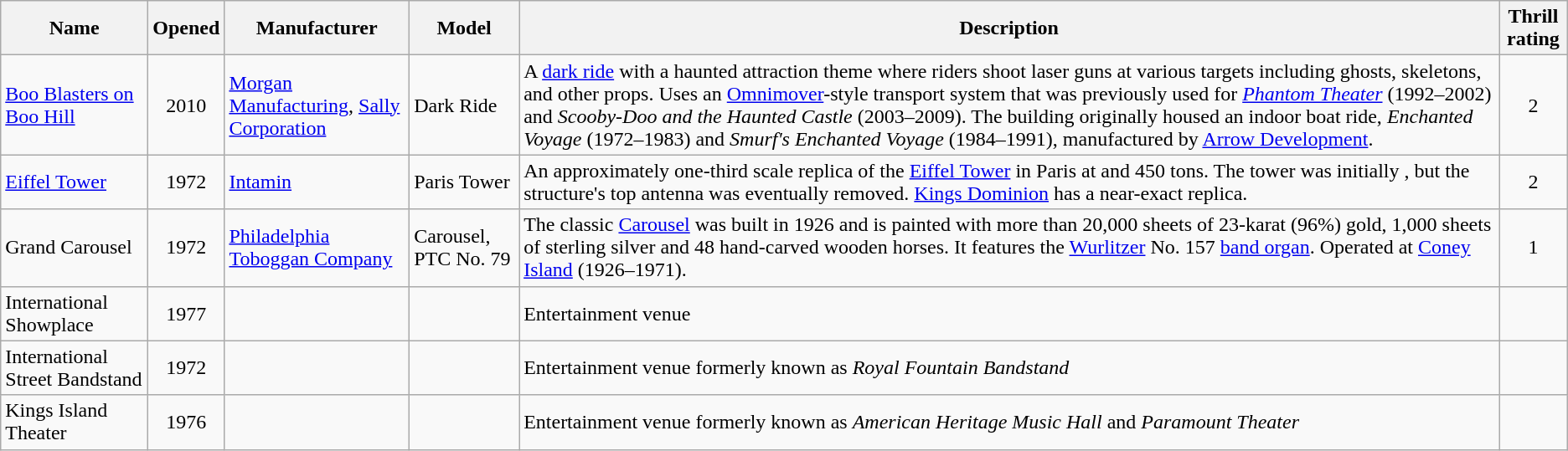<table class="wikitable sortable">
<tr>
<th width=110px>Name</th>
<th>Opened</th>
<th>Manufacturer</th>
<th>Model</th>
<th>Description</th>
<th style=max-width:4em>Thrill rating</th>
</tr>
<tr>
<td><a href='#'>Boo Blasters on Boo Hill</a></td>
<td align=center>2010</td>
<td><a href='#'>Morgan Manufacturing</a>, <a href='#'>Sally Corporation</a></td>
<td>Dark Ride</td>
<td>A <a href='#'>dark ride</a> with a haunted attraction theme where riders shoot laser guns at various targets including ghosts, skeletons, and other props. Uses an <a href='#'>Omnimover</a>-style transport system that was previously used for <em><a href='#'>Phantom Theater</a></em> (1992–2002) and <em>Scooby-Doo and the Haunted Castle</em> (2003–2009). The building originally housed an indoor boat ride, <em>Enchanted Voyage</em> (1972–1983) and <em>Smurf's Enchanted Voyage</em> (1984–1991), manufactured by <a href='#'>Arrow Development</a>.</td>
<td align=center>2</td>
</tr>
<tr>
<td><a href='#'>Eiffel Tower</a></td>
<td align=center>1972</td>
<td><a href='#'>Intamin</a></td>
<td>Paris Tower</td>
<td>An approximately one-third scale replica of the <a href='#'>Eiffel Tower</a> in Paris at  and 450 tons. The tower was initially , but the structure's top antenna was eventually removed. <a href='#'>Kings Dominion</a> has a near-exact replica.</td>
<td align=center>2</td>
</tr>
<tr>
<td>Grand Carousel</td>
<td align=center>1972</td>
<td><a href='#'>Philadelphia Toboggan Company</a></td>
<td>Carousel, PTC No. 79</td>
<td>The classic <a href='#'>Carousel</a> was built in 1926 and is painted with more than 20,000 sheets of 23-karat (96%) gold, 1,000 sheets of sterling silver and 48 hand-carved wooden horses. It features the <a href='#'>Wurlitzer</a> No. 157 <a href='#'>band organ</a>. Operated at <a href='#'>Coney Island</a> (1926–1971).</td>
<td align=center>1</td>
</tr>
<tr>
<td>International Showplace</td>
<td align=center>1977</td>
<td></td>
<td></td>
<td>Entertainment venue</td>
<td></td>
</tr>
<tr>
<td>International Street Bandstand</td>
<td align=center>1972</td>
<td></td>
<td></td>
<td>Entertainment venue formerly known as <em>Royal Fountain Bandstand</em></td>
<td></td>
</tr>
<tr>
<td>Kings Island Theater</td>
<td align=center>1976</td>
<td></td>
<td></td>
<td>Entertainment venue formerly known as <em>American Heritage Music Hall</em> and <em>Paramount Theater</em></td>
<td></td>
</tr>
</table>
